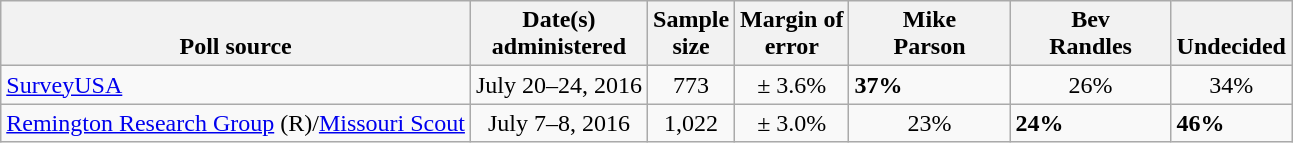<table class="wikitable">
<tr valign= bottom>
<th>Poll source</th>
<th>Date(s)<br>administered</th>
<th>Sample<br>size</th>
<th>Margin of<br>error</th>
<th style="width:100px;">Mike <br>Parson</th>
<th style="width:100px;">Bev<br>Randles</th>
<th>Undecided</th>
</tr>
<tr>
<td><a href='#'>SurveyUSA</a></td>
<td align=center>July 20–24, 2016</td>
<td align=center>773</td>
<td align=center>± 3.6%</td>
<td><strong>37%</strong></td>
<td align=center>26%</td>
<td align=center>34%</td>
</tr>
<tr>
<td><a href='#'>Remington Research Group</a> (R)/<a href='#'>Missouri Scout</a></td>
<td align=center>July 7–8, 2016</td>
<td align=center>1,022</td>
<td align=center>± 3.0%</td>
<td align=center>23%</td>
<td><strong>24%</strong></td>
<td><strong>46%</strong></td>
</tr>
</table>
